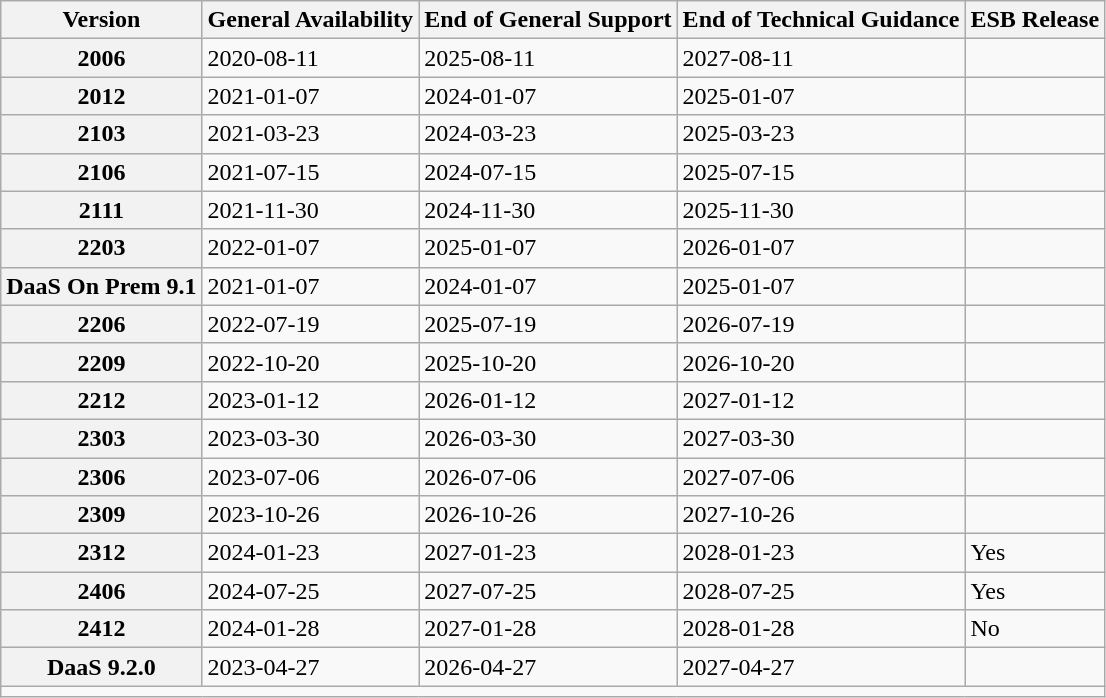<table class="wikitable mw-collapsible mw-collapsed sticky-header">
<tr>
<th>Version</th>
<th>General Availability</th>
<th>End of General Support</th>
<th>End of Technical Guidance</th>
<th>ESB Release</th>
</tr>
<tr>
<th>2006</th>
<td>2020-08-11</td>
<td>2025-08-11</td>
<td>2027-08-11</td>
<td></td>
</tr>
<tr>
<th>2012</th>
<td>2021-01-07</td>
<td>2024-01-07</td>
<td>2025-01-07</td>
<td></td>
</tr>
<tr>
<th>2103</th>
<td>2021-03-23</td>
<td>2024-03-23</td>
<td>2025-03-23</td>
<td></td>
</tr>
<tr>
<th>2106</th>
<td>2021-07-15</td>
<td>2024-07-15</td>
<td>2025-07-15</td>
<td></td>
</tr>
<tr>
<th>2111</th>
<td>2021-11-30</td>
<td>2024-11-30</td>
<td>2025-11-30</td>
<td></td>
</tr>
<tr>
<th>2203</th>
<td>2022-01-07</td>
<td>2025-01-07</td>
<td>2026-01-07</td>
<td></td>
</tr>
<tr>
<th>DaaS On Prem 9.1</th>
<td>2021-01-07</td>
<td>2024-01-07</td>
<td>2025-01-07</td>
<td></td>
</tr>
<tr>
<th>2206</th>
<td>2022-07-19</td>
<td>2025-07-19</td>
<td>2026-07-19</td>
<td></td>
</tr>
<tr>
<th>2209</th>
<td>2022-10-20</td>
<td>2025-10-20</td>
<td>2026-10-20</td>
<td></td>
</tr>
<tr>
<th>2212</th>
<td>2023-01-12</td>
<td>2026-01-12</td>
<td>2027-01-12</td>
<td></td>
</tr>
<tr>
<th>2303</th>
<td>2023-03-30</td>
<td>2026-03-30</td>
<td>2027-03-30</td>
<td></td>
</tr>
<tr>
<th>2306</th>
<td>2023-07-06</td>
<td>2026-07-06</td>
<td>2027-07-06</td>
<td></td>
</tr>
<tr>
<th>2309</th>
<td>2023-10-26</td>
<td>2026-10-26</td>
<td>2027-10-26</td>
<td></td>
</tr>
<tr>
<th>2312</th>
<td>2024-01-23</td>
<td>2027-01-23</td>
<td>2028-01-23</td>
<td>Yes</td>
</tr>
<tr>
<th>2406</th>
<td>2024-07-25</td>
<td>2027-07-25</td>
<td>2028-07-25</td>
<td>Yes</td>
</tr>
<tr>
<th>2412</th>
<td>2024-01-28</td>
<td>2027-01-28</td>
<td>2028-01-28</td>
<td>No</td>
</tr>
<tr>
<th>DaaS 9.2.0</th>
<td>2023-04-27</td>
<td>2026-04-27</td>
<td>2027-04-27</td>
<td></td>
</tr>
<tr>
<td colspan="5"></td>
</tr>
</table>
